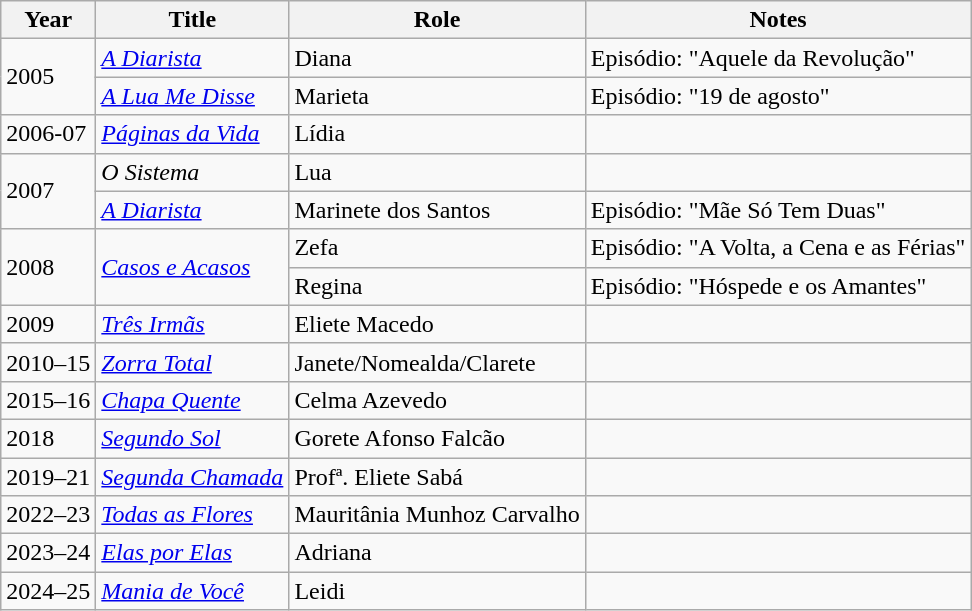<table class="wikitable">
<tr>
<th>Year</th>
<th>Title</th>
<th>Role</th>
<th>Notes</th>
</tr>
<tr>
<td rowspan=2>2005</td>
<td><em><a href='#'>A Diarista</a></em></td>
<td>Diana</td>
<td>Episódio: "Aquele da Revolução"</td>
</tr>
<tr>
<td><em><a href='#'>A Lua Me Disse</a></em></td>
<td>Marieta</td>
<td>Episódio: "19 de agosto"</td>
</tr>
<tr>
<td>2006-07</td>
<td><em><a href='#'>Páginas da Vida</a></em></td>
<td>Lídia</td>
<td></td>
</tr>
<tr>
<td rowspan=2>2007</td>
<td><em>O Sistema</em></td>
<td>Lua</td>
<td></td>
</tr>
<tr>
<td><em><a href='#'>A Diarista</a></em></td>
<td>Marinete dos Santos</td>
<td>Episódio: "Mãe Só Tem Duas"</td>
</tr>
<tr>
<td rowspan=2>2008</td>
<td rowspan=2><em><a href='#'>Casos e Acasos</a></em></td>
<td>Zefa</td>
<td>Episódio: "A Volta, a Cena e as Férias"</td>
</tr>
<tr>
<td>Regina</td>
<td>Episódio: "Hóspede e os Amantes"</td>
</tr>
<tr>
<td rowspan=1>2009</td>
<td><em><a href='#'>Três Irmãs</a></em></td>
<td>Eliete Macedo</td>
<td></td>
</tr>
<tr>
<td>2010–15</td>
<td><em><a href='#'>Zorra Total</a></em></td>
<td>Janete/Nomealda/Clarete  </td>
<td></td>
</tr>
<tr>
<td>2015–16</td>
<td><em><a href='#'>Chapa Quente</a></em></td>
<td>Celma Azevedo  </td>
<td></td>
</tr>
<tr>
<td>2018</td>
<td><em><a href='#'>Segundo Sol</a></em></td>
<td>Gorete Afonso Falcão</td>
<td></td>
</tr>
<tr>
<td>2019–21</td>
<td><em><a href='#'>Segunda Chamada</a></em></td>
<td>Profª. Eliete Sabá </td>
<td></td>
</tr>
<tr>
<td>2022–23</td>
<td><em><a href='#'>Todas as Flores</a></em></td>
<td>Mauritânia Munhoz Carvalho </td>
<td></td>
</tr>
<tr>
<td>2023–24</td>
<td><em><a href='#'>Elas por Elas</a></em></td>
<td>Adriana</td>
<td></td>
</tr>
<tr>
<td>2024–25</td>
<td><em><a href='#'>Mania de Você</a></em></td>
<td>Leidi</td>
<td></td>
</tr>
</table>
